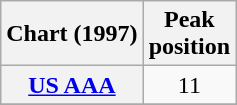<table class="wikitable sortable plainrowheaders">
<tr>
<th>Chart (1997)</th>
<th>Peak<br>position</th>
</tr>
<tr>
<th scope="row"><a href='#'>US AAA</a></th>
<td style="text-align:center;">11</td>
</tr>
<tr>
</tr>
</table>
